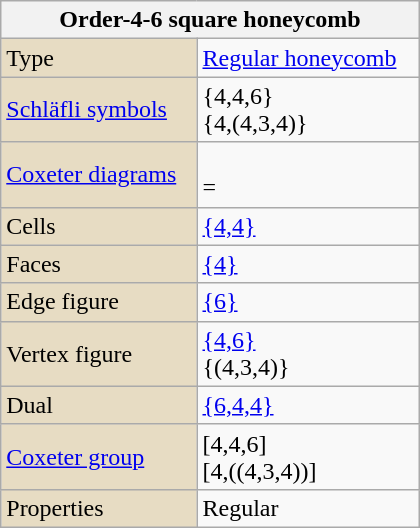<table class="wikitable" align="right" style="margin-left:10px" width=280>
<tr>
<th bgcolor=#e7dcc3 colspan=2>Order-4-6 square honeycomb</th>
</tr>
<tr>
<td bgcolor=#e7dcc3>Type</td>
<td><a href='#'>Regular honeycomb</a></td>
</tr>
<tr>
<td bgcolor=#e7dcc3><a href='#'>Schläfli symbols</a></td>
<td>{4,4,6}<br>{4,(4,3,4)}</td>
</tr>
<tr>
<td bgcolor=#e7dcc3><a href='#'>Coxeter diagrams</a></td>
<td><br> = </td>
</tr>
<tr>
<td bgcolor=#e7dcc3>Cells</td>
<td><a href='#'>{4,4}</a> </td>
</tr>
<tr>
<td bgcolor=#e7dcc3>Faces</td>
<td><a href='#'>{4}</a></td>
</tr>
<tr>
<td bgcolor=#e7dcc3>Edge figure</td>
<td><a href='#'>{6}</a></td>
</tr>
<tr>
<td bgcolor=#e7dcc3>Vertex figure</td>
<td><a href='#'>{4,6}</a> <br>{(4,3,4)} </td>
</tr>
<tr>
<td bgcolor=#e7dcc3>Dual</td>
<td><a href='#'>{6,4,4}</a></td>
</tr>
<tr>
<td bgcolor=#e7dcc3><a href='#'>Coxeter group</a></td>
<td>[4,4,6]<br>[4,((4,3,4))]</td>
</tr>
<tr>
<td bgcolor=#e7dcc3>Properties</td>
<td>Regular</td>
</tr>
</table>
